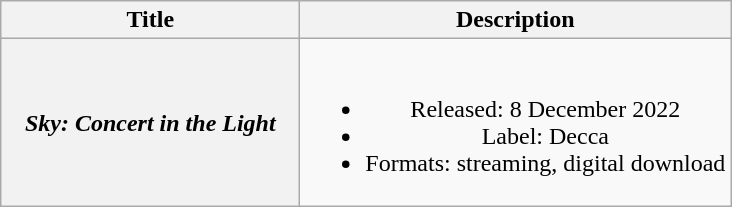<table class="wikitable plainrowheaders" style="text-align:center;">
<tr>
<th scope="col" style="width:12em;">Title</th>
<th scope="col">Description</th>
</tr>
<tr>
<th scope="row"><em>Sky: Concert in the Light</em></th>
<td><br><ul><li>Released: 8 December 2022</li><li>Label: Decca</li><li>Formats: streaming, digital download</li></ul></td>
</tr>
</table>
